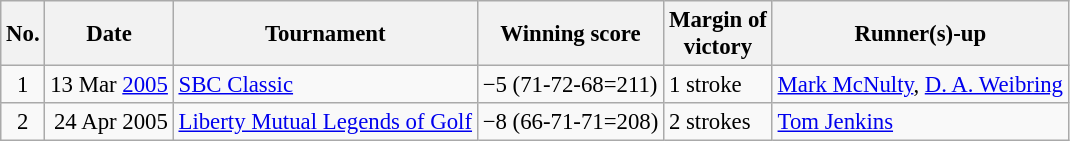<table class="wikitable" style="font-size:95%;">
<tr>
<th>No.</th>
<th>Date</th>
<th>Tournament</th>
<th>Winning score</th>
<th>Margin of<br>victory</th>
<th>Runner(s)-up</th>
</tr>
<tr>
<td align=center>1</td>
<td align=right>13 Mar <a href='#'>2005</a></td>
<td><a href='#'>SBC Classic</a></td>
<td>−5 (71-72-68=211)</td>
<td>1 stroke</td>
<td> <a href='#'>Mark McNulty</a>,  <a href='#'>D. A. Weibring</a></td>
</tr>
<tr>
<td align=center>2</td>
<td align=right>24 Apr 2005</td>
<td><a href='#'>Liberty Mutual Legends of Golf</a></td>
<td>−8 (66-71-71=208)</td>
<td>2 strokes</td>
<td> <a href='#'>Tom Jenkins</a></td>
</tr>
</table>
